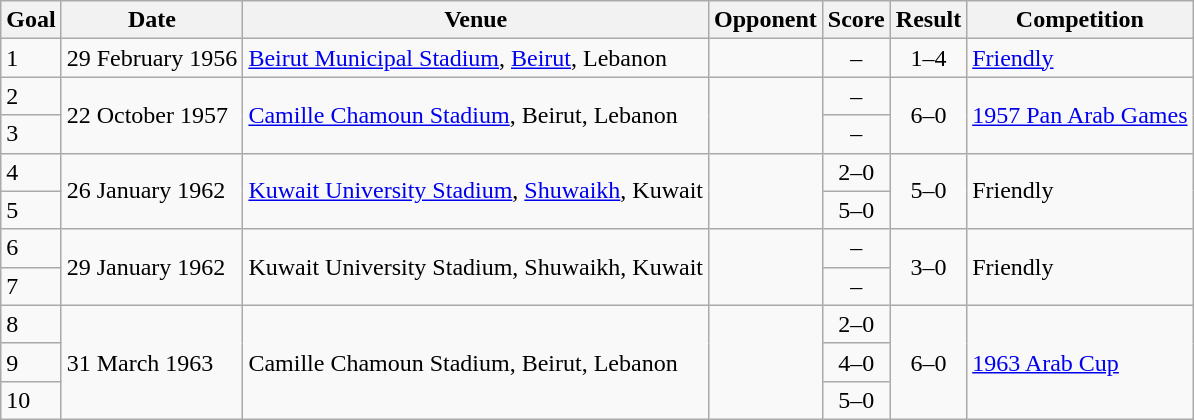<table class="wikitable plainrowheaders sortable">
<tr>
<th>Goal</th>
<th>Date</th>
<th>Venue</th>
<th>Opponent</th>
<th>Score</th>
<th>Result</th>
<th>Competition</th>
</tr>
<tr>
<td>1</td>
<td>29 February 1956</td>
<td><a href='#'>Beirut Municipal Stadium</a>, <a href='#'>Beirut</a>, Lebanon</td>
<td></td>
<td align="center">–</td>
<td align="center">1–4</td>
<td><a href='#'>Friendly</a></td>
</tr>
<tr>
<td>2</td>
<td rowspan="2">22 October 1957</td>
<td rowspan="2"><a href='#'>Camille Chamoun Stadium</a>, Beirut, Lebanon</td>
<td rowspan="2"></td>
<td align="center">–</td>
<td rowspan="2" align="center">6–0</td>
<td rowspan="2"><a href='#'>1957 Pan Arab Games</a></td>
</tr>
<tr>
<td>3</td>
<td align="center">–</td>
</tr>
<tr>
<td>4</td>
<td rowspan="2">26 January 1962</td>
<td rowspan="2"><a href='#'>Kuwait University Stadium</a>, <a href='#'>Shuwaikh</a>, Kuwait</td>
<td rowspan="2"></td>
<td align="center">2–0</td>
<td rowspan="2" align="center">5–0</td>
<td rowspan="2">Friendly</td>
</tr>
<tr>
<td>5</td>
<td align="center">5–0</td>
</tr>
<tr>
<td>6</td>
<td rowspan="2">29 January 1962</td>
<td rowspan="2">Kuwait University Stadium, Shuwaikh, Kuwait</td>
<td rowspan="2"></td>
<td align="center">–</td>
<td rowspan="2" align="center">3–0</td>
<td rowspan="2">Friendly</td>
</tr>
<tr>
<td>7</td>
<td align="center">–</td>
</tr>
<tr>
<td>8</td>
<td rowspan="3">31 March 1963</td>
<td rowspan="3">Camille Chamoun Stadium, Beirut, Lebanon</td>
<td rowspan="3"></td>
<td align="center">2–0</td>
<td rowspan="3" align="center">6–0</td>
<td rowspan="3"><a href='#'>1963 Arab Cup</a></td>
</tr>
<tr>
<td>9</td>
<td align="center">4–0</td>
</tr>
<tr>
<td>10</td>
<td align="center">5–0</td>
</tr>
</table>
